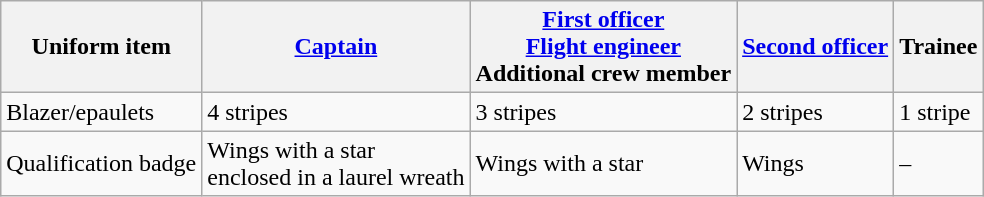<table class="wikitable">
<tr>
<th>Uniform item</th>
<th><a href='#'>Captain</a></th>
<th><a href='#'>First officer</a><br><a href='#'>Flight engineer</a><br>Additional crew member</th>
<th><a href='#'>Second officer</a></th>
<th>Trainee</th>
</tr>
<tr>
<td>Blazer/epaulets</td>
<td>4 stripes</td>
<td>3 stripes</td>
<td>2 stripes</td>
<td>1 stripe</td>
</tr>
<tr>
<td>Qualification badge</td>
<td>Wings with a star<br>enclosed in a laurel wreath</td>
<td>Wings with a star</td>
<td>Wings</td>
<td>–</td>
</tr>
</table>
